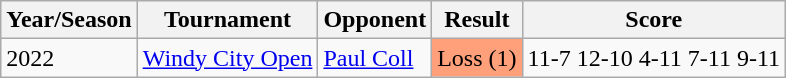<table class="wikitable">
<tr>
<th>Year/Season</th>
<th>Tournament</th>
<th>Opponent</th>
<th>Result</th>
<th>Score</th>
</tr>
<tr>
<td>2022</td>
<td><a href='#'>Windy City Open</a></td>
<td><a href='#'>Paul Coll</a></td>
<td bgcolor="ffa07a">Loss (1)</td>
<td>11-7 12-10 4-11 7-11 9-11</td>
</tr>
</table>
